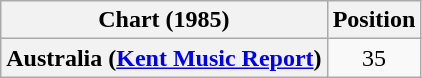<table class="wikitable sortable plainrowheaders" style="text-align:center">
<tr>
<th>Chart (1985)</th>
<th>Position</th>
</tr>
<tr>
<th scope="row">Australia (<a href='#'>Kent Music Report</a>)</th>
<td>35</td>
</tr>
</table>
